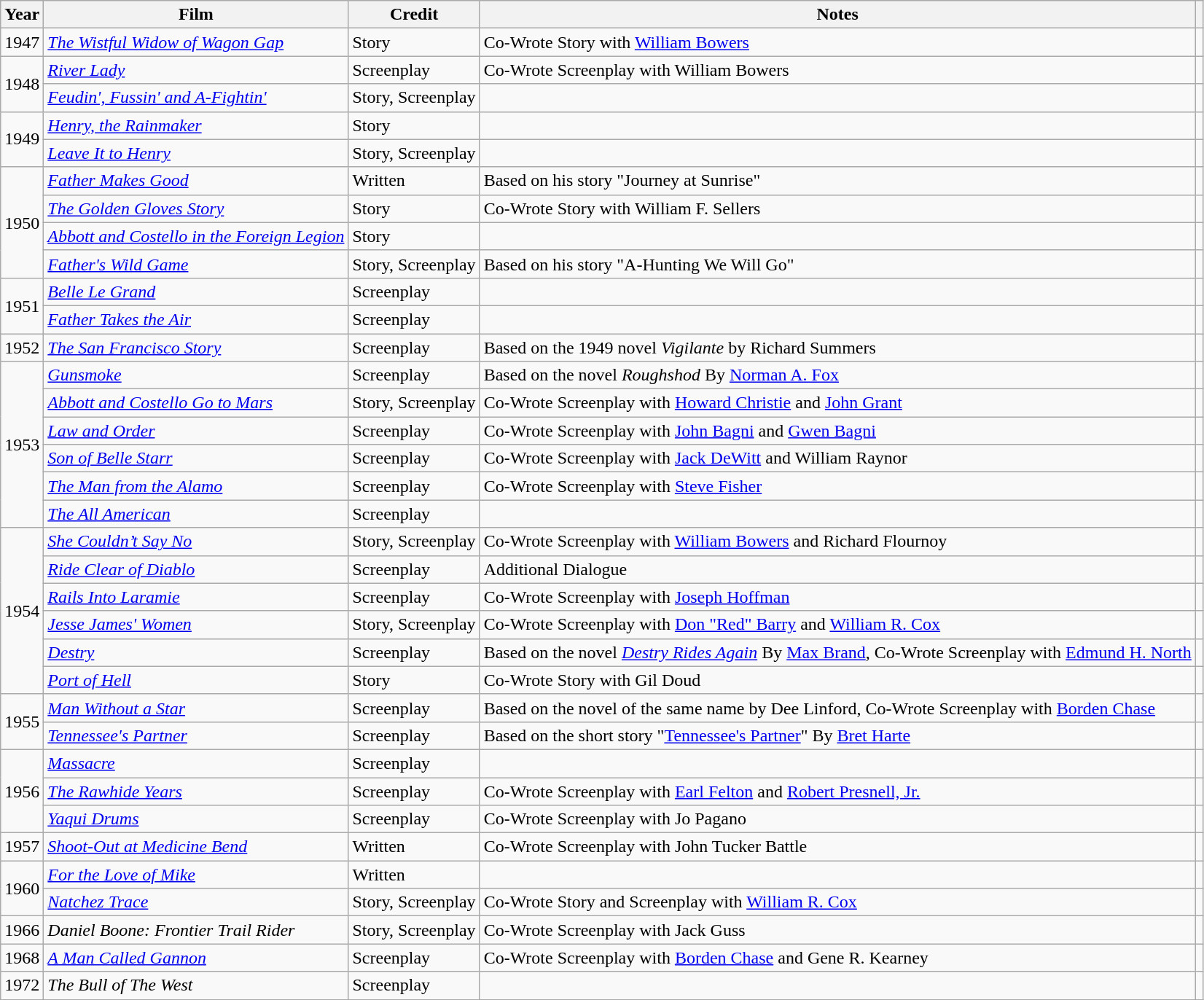<table class="wikitable">
<tr>
<th>Year</th>
<th>Film</th>
<th>Credit</th>
<th>Notes</th>
<th></th>
</tr>
<tr>
<td>1947</td>
<td><em><a href='#'>The Wistful Widow of Wagon Gap</a></em></td>
<td>Story</td>
<td>Co-Wrote Story with <a href='#'>William Bowers</a></td>
<td></td>
</tr>
<tr>
<td rowspan=2>1948</td>
<td><em><a href='#'>River Lady</a></em></td>
<td>Screenplay</td>
<td>Co-Wrote Screenplay with William Bowers</td>
<td></td>
</tr>
<tr>
<td><em><a href='#'>Feudin', Fussin' and A-Fightin'</a></em></td>
<td>Story, Screenplay</td>
<td></td>
<td></td>
</tr>
<tr>
<td rowspan=2>1949</td>
<td><em><a href='#'>Henry, the Rainmaker</a></em></td>
<td>Story</td>
<td></td>
<td></td>
</tr>
<tr>
<td><em><a href='#'>Leave It to Henry</a></em></td>
<td>Story, Screenplay</td>
<td></td>
<td></td>
</tr>
<tr>
<td rowspan=4>1950</td>
<td><em><a href='#'>Father Makes Good</a></em></td>
<td>Written</td>
<td>Based on his story "Journey at Sunrise"</td>
<td></td>
</tr>
<tr>
<td><em><a href='#'>The Golden Gloves Story</a></em></td>
<td>Story</td>
<td>Co-Wrote Story with William F. Sellers</td>
<td></td>
</tr>
<tr>
<td><em><a href='#'>Abbott and Costello in the Foreign Legion</a></em></td>
<td>Story</td>
<td></td>
<td></td>
</tr>
<tr>
<td><em><a href='#'>Father's Wild Game</a></em></td>
<td>Story, Screenplay</td>
<td>Based on his story "A-Hunting We Will Go"</td>
<td></td>
</tr>
<tr>
<td rowspan=2>1951</td>
<td><em><a href='#'>Belle Le Grand</a></em></td>
<td>Screenplay</td>
<td></td>
<td></td>
</tr>
<tr>
<td><em><a href='#'>Father Takes the Air</a></em></td>
<td>Screenplay</td>
<td></td>
<td></td>
</tr>
<tr>
<td>1952</td>
<td><em><a href='#'>The San Francisco Story</a></em></td>
<td>Screenplay</td>
<td>Based on the 1949 novel <em>Vigilante</em> by Richard Summers</td>
<td></td>
</tr>
<tr>
<td rowspan=6>1953</td>
<td><em><a href='#'>Gunsmoke</a></em></td>
<td>Screenplay</td>
<td>Based on the novel <em>Roughshod</em> By <a href='#'>Norman A. Fox</a></td>
<td></td>
</tr>
<tr>
<td><em><a href='#'>Abbott and Costello Go to Mars</a></em></td>
<td>Story, Screenplay</td>
<td>Co-Wrote Screenplay with <a href='#'>Howard Christie</a> and <a href='#'>John Grant</a></td>
<td></td>
</tr>
<tr>
<td><em><a href='#'>Law and Order</a></em></td>
<td>Screenplay</td>
<td>Co-Wrote Screenplay with <a href='#'>John Bagni</a> and <a href='#'>Gwen Bagni</a></td>
<td></td>
</tr>
<tr>
<td><em><a href='#'>Son of Belle Starr</a></em></td>
<td>Screenplay</td>
<td>Co-Wrote Screenplay with <a href='#'>Jack DeWitt</a> and William Raynor</td>
<td></td>
</tr>
<tr>
<td><em><a href='#'>The Man from the Alamo</a></em></td>
<td>Screenplay</td>
<td>Co-Wrote Screenplay with <a href='#'>Steve Fisher</a></td>
<td></td>
</tr>
<tr>
<td><em><a href='#'>The All American</a></em></td>
<td>Screenplay</td>
<td></td>
<td></td>
</tr>
<tr>
<td rowspan=6>1954</td>
<td><em><a href='#'>She Couldn’t Say No</a></em></td>
<td>Story, Screenplay</td>
<td>Co-Wrote Screenplay with <a href='#'>William Bowers</a> and Richard Flournoy</td>
<td></td>
</tr>
<tr>
<td><em><a href='#'>Ride Clear of Diablo</a></em></td>
<td>Screenplay</td>
<td>Additional Dialogue</td>
<td></td>
</tr>
<tr>
<td><em><a href='#'>Rails Into Laramie</a></em></td>
<td>Screenplay</td>
<td>Co-Wrote Screenplay with <a href='#'>Joseph Hoffman</a></td>
<td></td>
</tr>
<tr>
<td><em><a href='#'>Jesse James' Women</a></em></td>
<td>Story, Screenplay</td>
<td>Co-Wrote Screenplay with <a href='#'>Don "Red" Barry</a> and <a href='#'>William R. Cox</a></td>
<td></td>
</tr>
<tr>
<td><em><a href='#'>Destry</a></em></td>
<td>Screenplay</td>
<td>Based on the novel <em><a href='#'>Destry Rides Again</a></em> By <a href='#'>Max Brand</a>, Co-Wrote Screenplay with <a href='#'>Edmund H. North</a></td>
<td></td>
</tr>
<tr>
<td><em><a href='#'>Port of Hell</a></em></td>
<td>Story</td>
<td>Co-Wrote Story with Gil Doud</td>
<td></td>
</tr>
<tr>
<td rowspan=2>1955</td>
<td><em><a href='#'>Man Without a Star</a></em></td>
<td>Screenplay</td>
<td>Based on the novel of the same name by Dee Linford, Co-Wrote Screenplay with <a href='#'>Borden Chase</a></td>
<td></td>
</tr>
<tr>
<td><em><a href='#'>Tennessee's Partner</a></em></td>
<td>Screenplay</td>
<td>Based on the short story "<a href='#'>Tennessee's Partner</a>" By <a href='#'>Bret Harte</a></td>
<td></td>
</tr>
<tr>
<td rowspan=3>1956</td>
<td><em><a href='#'>Massacre</a></em></td>
<td>Screenplay</td>
<td></td>
<td></td>
</tr>
<tr>
<td><em><a href='#'>The Rawhide Years</a></em></td>
<td>Screenplay</td>
<td>Co-Wrote Screenplay with <a href='#'>Earl Felton</a> and <a href='#'>Robert Presnell, Jr.</a></td>
<td></td>
</tr>
<tr>
<td><em><a href='#'>Yaqui Drums</a></em></td>
<td>Screenplay</td>
<td>Co-Wrote Screenplay with Jo Pagano</td>
<td></td>
</tr>
<tr>
<td>1957</td>
<td><em><a href='#'>Shoot-Out at Medicine Bend</a></em></td>
<td>Written</td>
<td>Co-Wrote Screenplay with John Tucker Battle</td>
<td></td>
</tr>
<tr>
<td rowspan=2>1960</td>
<td><em><a href='#'>For the Love of Mike</a></em></td>
<td>Written</td>
<td></td>
</tr>
<tr>
<td><em><a href='#'>Natchez Trace</a></em></td>
<td>Story, Screenplay</td>
<td>Co-Wrote Story and Screenplay with <a href='#'>William R. Cox</a></td>
<td></td>
</tr>
<tr>
<td>1966</td>
<td><em>Daniel Boone: Frontier Trail Rider</em></td>
<td>Story, Screenplay</td>
<td>Co-Wrote Screenplay with Jack Guss</td>
<td></td>
</tr>
<tr>
<td>1968</td>
<td><em><a href='#'>A Man Called Gannon</a></em></td>
<td>Screenplay</td>
<td>Co-Wrote Screenplay with <a href='#'>Borden Chase</a> and Gene R. Kearney</td>
<td></td>
</tr>
<tr>
<td>1972</td>
<td><em>The Bull of The West</em></td>
<td>Screenplay</td>
<td></td>
</tr>
<tr>
</tr>
</table>
